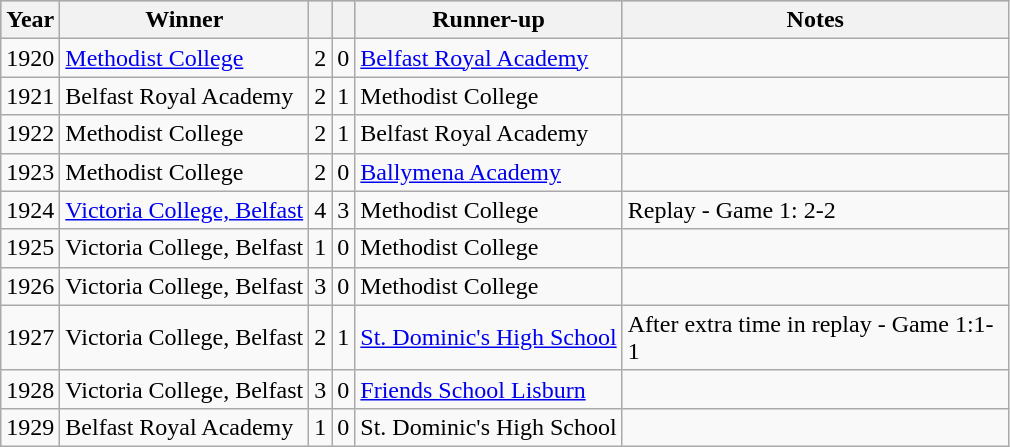<table class="wikitable">
<tr style="background:silver;">
<th><strong>Year</strong></th>
<th><strong>Winner</strong></th>
<th></th>
<th></th>
<th><strong>Runner-up</strong></th>
<th><strong>Notes</strong></th>
</tr>
<tr>
<td align="center">1920</td>
<td><a href='#'>Methodist College</a></td>
<td align="center">2</td>
<td align="center">0</td>
<td><a href='#'>Belfast Royal Academy</a></td>
<td width="250"></td>
</tr>
<tr>
<td align="center">1921</td>
<td>Belfast Royal Academy</td>
<td align="center">2</td>
<td align="center">1</td>
<td>Methodist College</td>
<td></td>
</tr>
<tr>
<td align="center">1922</td>
<td>Methodist College</td>
<td align="center">2</td>
<td align="center">1</td>
<td>Belfast Royal Academy</td>
<td></td>
</tr>
<tr>
<td align="center">1923</td>
<td>Methodist College</td>
<td align="center">2</td>
<td align="center">0</td>
<td><a href='#'>Ballymena Academy</a></td>
<td></td>
</tr>
<tr>
<td align="center">1924</td>
<td><a href='#'>Victoria College, Belfast</a></td>
<td align="center">4</td>
<td align="center">3</td>
<td>Methodist College</td>
<td>Replay - Game 1: 2-2</td>
</tr>
<tr>
<td align="center">1925</td>
<td>Victoria College, Belfast</td>
<td align="center">1</td>
<td align="center">0</td>
<td>Methodist College</td>
<td></td>
</tr>
<tr>
<td align="center">1926</td>
<td>Victoria College, Belfast</td>
<td align="center">3</td>
<td align="center">0</td>
<td>Methodist College</td>
<td></td>
</tr>
<tr>
<td align="center">1927</td>
<td>Victoria College, Belfast</td>
<td align="center">2</td>
<td align="center">1</td>
<td><a href='#'>St. Dominic's High School</a></td>
<td>After extra time in replay - Game 1:1-1</td>
</tr>
<tr>
<td align="center">1928</td>
<td>Victoria College, Belfast</td>
<td align="center">3</td>
<td align="center">0</td>
<td><a href='#'>Friends School Lisburn</a></td>
<td></td>
</tr>
<tr>
<td align="center">1929</td>
<td>Belfast Royal Academy</td>
<td align="center">1</td>
<td align="center">0</td>
<td>St. Dominic's High School</td>
<td></td>
</tr>
</table>
